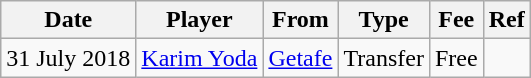<table class="wikitable">
<tr>
<th>Date</th>
<th>Player</th>
<th>From</th>
<th>Type</th>
<th>Fee</th>
<th>Ref</th>
</tr>
<tr>
<td>31 July 2018</td>
<td> <a href='#'>Karim Yoda</a></td>
<td> <a href='#'>Getafe</a></td>
<td>Transfer</td>
<td>Free</td>
<td></td>
</tr>
</table>
